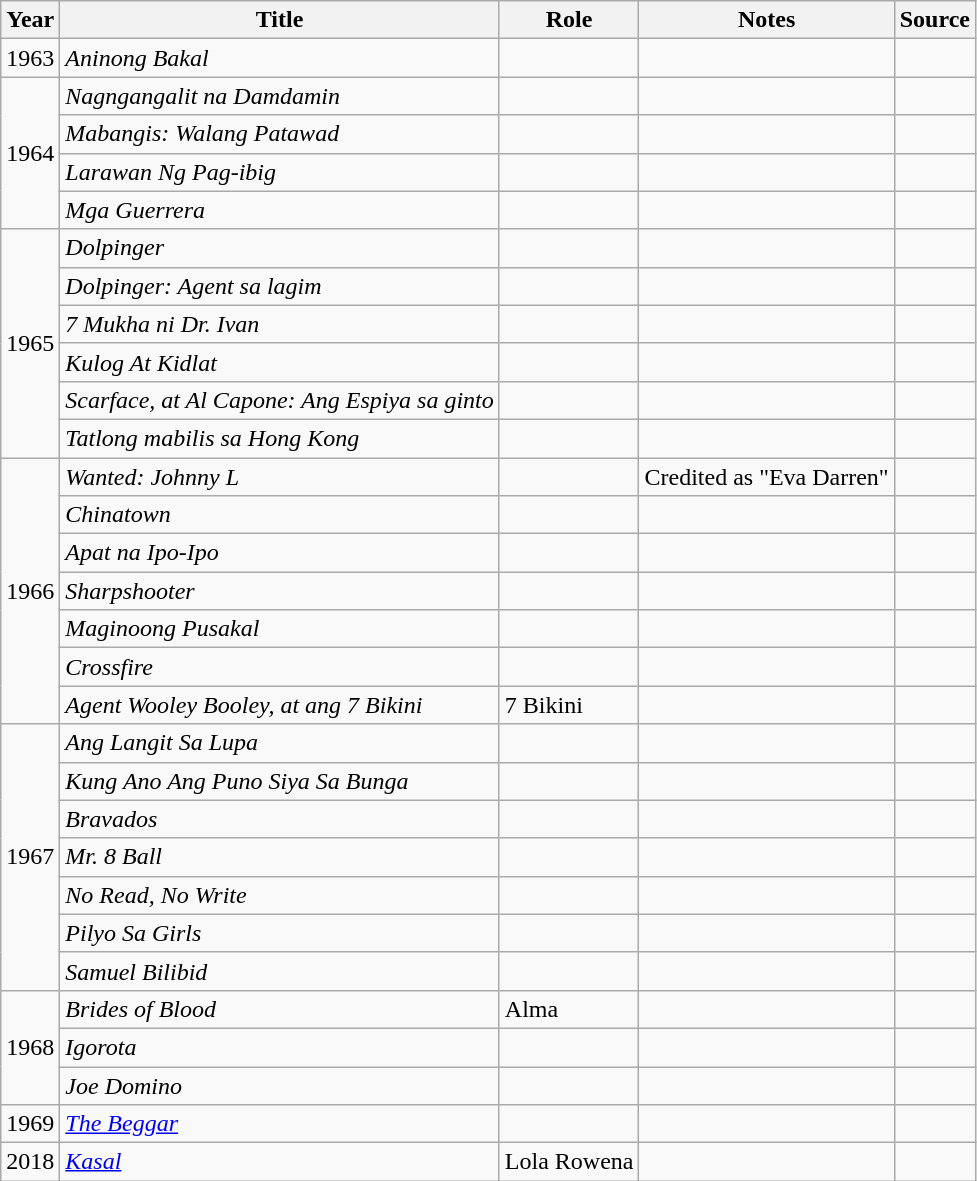<table class="wikitable sortable">
<tr>
<th>Year</th>
<th>Title</th>
<th>Role</th>
<th class="unsortable">Notes</th>
<th class="unsortable">Source</th>
</tr>
<tr>
<td>1963</td>
<td><em>Aninong Bakal</em></td>
<td></td>
<td></td>
<td></td>
</tr>
<tr>
<td Rowspan="4">1964</td>
<td><em>Nagngangalit na Damdamin</em></td>
<td></td>
<td></td>
<td></td>
</tr>
<tr>
<td><em>Mabangis: Walang Patawad</em></td>
<td></td>
<td></td>
<td></td>
</tr>
<tr>
<td><em>Larawan Ng Pag-ibig</em></td>
<td></td>
<td></td>
<td></td>
</tr>
<tr>
<td><em>Mga Guerrera</em></td>
<td></td>
<td></td>
<td></td>
</tr>
<tr>
<td Rowspan="6">1965</td>
<td><em>Dolpinger</em></td>
<td></td>
<td></td>
<td></td>
</tr>
<tr>
<td><em>Dolpinger: Agent sa lagim</em></td>
<td></td>
<td></td>
<td></td>
</tr>
<tr>
<td><em>7 Mukha ni Dr. Ivan</em></td>
<td></td>
<td></td>
<td></td>
</tr>
<tr>
<td><em>Kulog At Kidlat</em></td>
<td></td>
<td></td>
<td></td>
</tr>
<tr>
<td><em>Scarface, at Al Capone: Ang Espiya sa ginto</em></td>
<td></td>
<td></td>
<td></td>
</tr>
<tr>
<td><em>Tatlong mabilis sa Hong Kong</em></td>
<td></td>
<td></td>
<td></td>
</tr>
<tr>
<td Rowspan="7">1966</td>
<td><em>Wanted: Johnny L</em></td>
<td></td>
<td>Credited as "Eva Darren"</td>
<td></td>
</tr>
<tr>
<td><em>Chinatown</em></td>
<td></td>
<td></td>
<td></td>
</tr>
<tr>
<td><em>Apat na Ipo-Ipo</em></td>
<td></td>
<td></td>
<td></td>
</tr>
<tr>
<td><em>Sharpshooter</em></td>
<td></td>
<td></td>
<td></td>
</tr>
<tr>
<td><em>Maginoong Pusakal</em></td>
<td></td>
<td></td>
<td></td>
</tr>
<tr>
<td><em>Crossfire</em></td>
<td></td>
<td></td>
<td></td>
</tr>
<tr>
<td><em>Agent Wooley Booley, at ang 7 Bikini</em></td>
<td>7 Bikini</td>
<td></td>
<td></td>
</tr>
<tr>
<td Rowspan="7">1967</td>
<td><em>Ang Langit Sa Lupa</em></td>
<td></td>
<td></td>
<td></td>
</tr>
<tr>
<td><em>Kung Ano Ang Puno Siya Sa Bunga</em></td>
<td></td>
<td></td>
<td></td>
</tr>
<tr>
<td><em>Bravados</em></td>
<td></td>
<td></td>
<td></td>
</tr>
<tr>
<td><em>Mr. 8 Ball</em></td>
<td></td>
<td></td>
<td></td>
</tr>
<tr>
<td><em>No Read, No Write</em></td>
<td></td>
<td></td>
<td></td>
</tr>
<tr>
<td><em>Pilyo Sa Girls</em></td>
<td></td>
<td></td>
<td></td>
</tr>
<tr>
<td><em>Samuel Bilibid</em></td>
<td></td>
<td></td>
<td></td>
</tr>
<tr>
<td Rowspan="3">1968</td>
<td><em>Brides of Blood</em></td>
<td>Alma</td>
<td></td>
<td></td>
</tr>
<tr>
<td><em>Igorota</em></td>
<td></td>
<td></td>
<td></td>
</tr>
<tr>
<td><em>Joe Domino</em></td>
<td></td>
<td></td>
<td></td>
</tr>
<tr>
<td>1969</td>
<td><em><a href='#'> The Beggar</a></em></td>
<td></td>
<td></td>
<td></td>
</tr>
<tr>
<td>2018</td>
<td><em><a href='#'>Kasal</a></em></td>
<td>Lola Rowena</td>
<td></td>
<td></td>
</tr>
</table>
